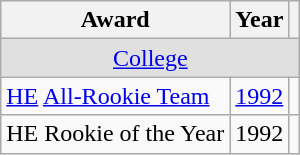<table class="wikitable">
<tr>
<th>Award</th>
<th>Year</th>
<th></th>
</tr>
<tr ALIGN="center" bgcolor="#e0e0e0">
<td colspan="3"><a href='#'>College</a></td>
</tr>
<tr>
<td><a href='#'>HE</a> <a href='#'>All-Rookie Team</a></td>
<td><a href='#'>1992</a></td>
<td></td>
</tr>
<tr>
<td>HE Rookie of the Year</td>
<td>1992</td>
<td></td>
</tr>
</table>
